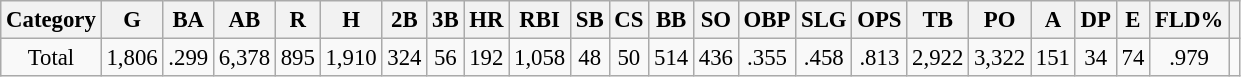<table class="wikitable"  style="font-size: 95%; text-align:center;">
<tr>
<th>Category</th>
<th>G</th>
<th>BA</th>
<th>AB</th>
<th>R</th>
<th>H</th>
<th>2B</th>
<th>3B</th>
<th>HR</th>
<th>RBI</th>
<th>SB</th>
<th>CS</th>
<th>BB</th>
<th>SO</th>
<th>OBP</th>
<th>SLG</th>
<th>OPS</th>
<th>TB</th>
<th>PO</th>
<th>A</th>
<th>DP</th>
<th>E</th>
<th>FLD%</th>
<th></th>
</tr>
<tr>
<td>Total</td>
<td>1,806</td>
<td>.299</td>
<td>6,378</td>
<td>895</td>
<td>1,910</td>
<td>324</td>
<td>56</td>
<td>192</td>
<td>1,058</td>
<td>48</td>
<td>50</td>
<td>514</td>
<td>436</td>
<td>.355</td>
<td>.458</td>
<td>.813</td>
<td>2,922</td>
<td>3,322</td>
<td>151</td>
<td>34</td>
<td>74</td>
<td>.979</td>
<td></td>
</tr>
</table>
